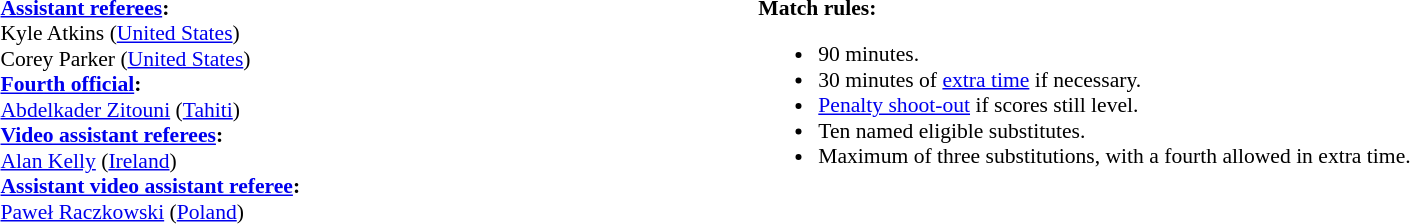<table style="width:100%;font-size:90%">
<tr>
<td><br><strong><a href='#'>Assistant referees</a>:</strong>
<br>Kyle Atkins (<a href='#'>United States</a>)
<br>Corey Parker (<a href='#'>United States</a>)
<br><strong><a href='#'>Fourth official</a>:</strong>
<br><a href='#'>Abdelkader Zitouni</a> (<a href='#'>Tahiti</a>)
<br><strong><a href='#'>Video assistant referees</a>:</strong>
<br><a href='#'>Alan Kelly</a> (<a href='#'>Ireland</a>)
<br><strong><a href='#'>Assistant video assistant referee</a>:</strong>
<br><a href='#'>Paweł Raczkowski</a> (<a href='#'>Poland</a>)</td>
<td style="width:60%;vertical-align:top"><br><strong>Match rules:</strong><ul><li>90 minutes.</li><li>30 minutes of <a href='#'>extra time</a> if necessary.</li><li><a href='#'>Penalty shoot-out</a> if scores still level.</li><li>Ten named eligible substitutes.</li><li>Maximum of three substitutions, with a fourth allowed in extra time.</li></ul></td>
</tr>
</table>
